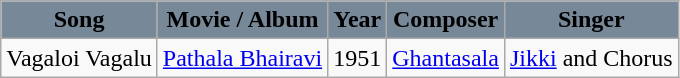<table class="wikitable">
<tr>
<th style="background:#778899">Song</th>
<th style="background:#778899">Movie / Album</th>
<th style="background:#778899">Year</th>
<th style="background:#778899">Composer</th>
<th style="background:#778899">Singer</th>
</tr>
<tr>
<td>Vagaloi Vagalu</td>
<td><a href='#'>Pathala Bhairavi</a></td>
<td>1951</td>
<td><a href='#'>Ghantasala</a></td>
<td><a href='#'>Jikki</a> and Chorus</td>
</tr>
</table>
